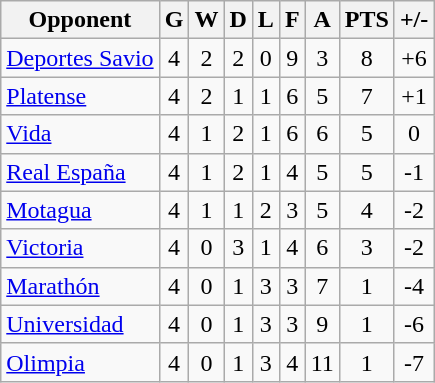<table class="wikitable sortable">
<tr>
<th>Opponent</th>
<th>G</th>
<th>W</th>
<th>D</th>
<th>L</th>
<th>F</th>
<th>A</th>
<th>PTS</th>
<th>+/-</th>
</tr>
<tr>
<td><a href='#'>Deportes Savio</a></td>
<td align="center">4</td>
<td align="center">2</td>
<td align="center">2</td>
<td align="center">0</td>
<td align="center">9</td>
<td align="center">3</td>
<td align="center">8</td>
<td align="center">+6</td>
</tr>
<tr>
<td><a href='#'>Platense</a></td>
<td align="center">4</td>
<td align="center">2</td>
<td align="center">1</td>
<td align="center">1</td>
<td align="center">6</td>
<td align="center">5</td>
<td align="center">7</td>
<td align="center">+1</td>
</tr>
<tr>
<td><a href='#'>Vida</a></td>
<td align="center">4</td>
<td align="center">1</td>
<td align="center">2</td>
<td align="center">1</td>
<td align="center">6</td>
<td align="center">6</td>
<td align="center">5</td>
<td align="center">0</td>
</tr>
<tr>
<td><a href='#'>Real España</a></td>
<td align="center">4</td>
<td align="center">1</td>
<td align="center">2</td>
<td align="center">1</td>
<td align="center">4</td>
<td align="center">5</td>
<td align="center">5</td>
<td align="center">-1</td>
</tr>
<tr>
<td><a href='#'>Motagua</a></td>
<td align="center">4</td>
<td align="center">1</td>
<td align="center">1</td>
<td align="center">2</td>
<td align="center">3</td>
<td align="center">5</td>
<td align="center">4</td>
<td align="center">-2</td>
</tr>
<tr>
<td><a href='#'>Victoria</a></td>
<td align="center">4</td>
<td align="center">0</td>
<td align="center">3</td>
<td align="center">1</td>
<td align="center">4</td>
<td align="center">6</td>
<td align="center">3</td>
<td align="center">-2</td>
</tr>
<tr>
<td><a href='#'>Marathón</a></td>
<td align="center">4</td>
<td align="center">0</td>
<td align="center">1</td>
<td align="center">3</td>
<td align="center">3</td>
<td align="center">7</td>
<td align="center">1</td>
<td align="center">-4</td>
</tr>
<tr>
<td><a href='#'>Universidad</a></td>
<td align="center">4</td>
<td align="center">0</td>
<td align="center">1</td>
<td align="center">3</td>
<td align="center">3</td>
<td align="center">9</td>
<td align="center">1</td>
<td align="center">-6</td>
</tr>
<tr>
<td><a href='#'>Olimpia</a></td>
<td align="center">4</td>
<td align="center">0</td>
<td align="center">1</td>
<td align="center">3</td>
<td align="center">4</td>
<td align="center">11</td>
<td align="center">1</td>
<td align="center">-7</td>
</tr>
</table>
